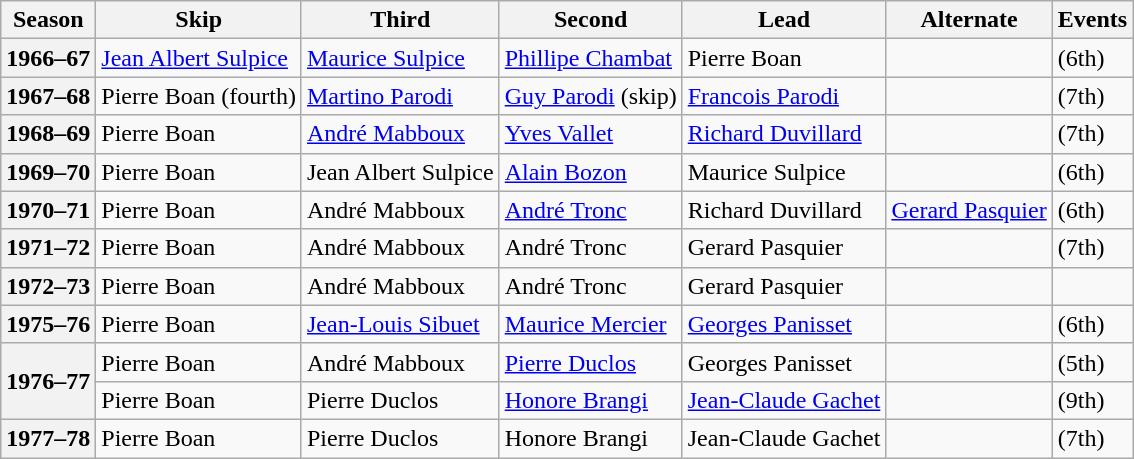<table class="wikitable">
<tr>
<th scope="col">Season</th>
<th scope="col">Skip</th>
<th scope="col">Third</th>
<th scope="col">Second</th>
<th scope="col">Lead</th>
<th scope="col">Alternate</th>
<th scope="col">Events</th>
</tr>
<tr>
<th scope="row">1966–67</th>
<td><a href='#'>Jean Albert Sulpice</a></td>
<td><a href='#'>Maurice Sulpice</a></td>
<td><a href='#'>Phillipe Chambat</a></td>
<td>Pierre Boan</td>
<td></td>
<td> (6th)</td>
</tr>
<tr>
<th scope="row">1967–68</th>
<td>Pierre Boan (fourth)</td>
<td><a href='#'>Martino Parodi</a></td>
<td><a href='#'>Guy Parodi</a> (skip)</td>
<td><a href='#'>Francois Parodi</a></td>
<td></td>
<td> (7th)</td>
</tr>
<tr>
<th scope="row">1968–69</th>
<td>Pierre Boan</td>
<td><a href='#'>André Mabboux</a></td>
<td><a href='#'>Yves Vallet</a></td>
<td><a href='#'>Richard Duvillard</a></td>
<td></td>
<td> (7th)</td>
</tr>
<tr>
<th scope="row">1969–70</th>
<td>Pierre Boan</td>
<td>Jean Albert Sulpice</td>
<td><a href='#'>Alain Bozon</a></td>
<td>Maurice Sulpice</td>
<td></td>
<td> (6th)</td>
</tr>
<tr>
<th scope="row">1970–71</th>
<td>Pierre Boan</td>
<td>André Mabboux</td>
<td><a href='#'>André Tronc</a></td>
<td>Richard Duvillard</td>
<td><a href='#'>Gerard Pasquier</a></td>
<td> (6th)</td>
</tr>
<tr>
<th scope="row">1971–72</th>
<td>Pierre Boan</td>
<td>André Mabboux</td>
<td>André Tronc</td>
<td>Gerard Pasquier</td>
<td></td>
<td> (7th)</td>
</tr>
<tr>
<th scope="row">1972–73</th>
<td>Pierre Boan</td>
<td>André Mabboux</td>
<td>André Tronc</td>
<td>Gerard Pasquier</td>
<td></td>
<td> </td>
</tr>
<tr>
<th scope="row">1975–76</th>
<td>Pierre Boan</td>
<td><a href='#'>Jean-Louis Sibuet</a></td>
<td><a href='#'>Maurice Mercier</a></td>
<td><a href='#'>Georges Panisset</a></td>
<td></td>
<td> (6th)</td>
</tr>
<tr>
<th scope="row" rowspan=2>1976–77</th>
<td>Pierre Boan</td>
<td>André Mabboux</td>
<td><a href='#'>Pierre Duclos</a></td>
<td>Georges Panisset</td>
<td></td>
<td> (5th)</td>
</tr>
<tr>
<td>Pierre Boan</td>
<td>Pierre Duclos</td>
<td><a href='#'>Honore Brangi</a></td>
<td><a href='#'>Jean-Claude Gachet</a></td>
<td></td>
<td> (9th)</td>
</tr>
<tr>
<th scope="row">1977–78</th>
<td>Pierre Boan</td>
<td>Pierre Duclos</td>
<td>Honore Brangi</td>
<td>Jean-Claude Gachet</td>
<td></td>
<td> (7th)</td>
</tr>
</table>
